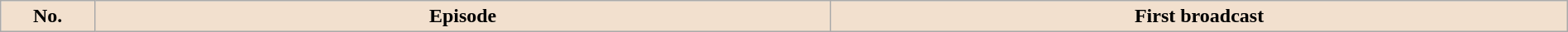<table class="wikitable plainrowheaders" style="width:100%; margin:auto; background:#fff;">
<tr>
<th style="background: #f2e0ce; width:6%;">No.</th>
<th style="background: #f2e0ce; width:47%;">Episode</th>
<th style="background: #f2e0ce; width:47%;">First broadcast<br>



</th>
</tr>
</table>
